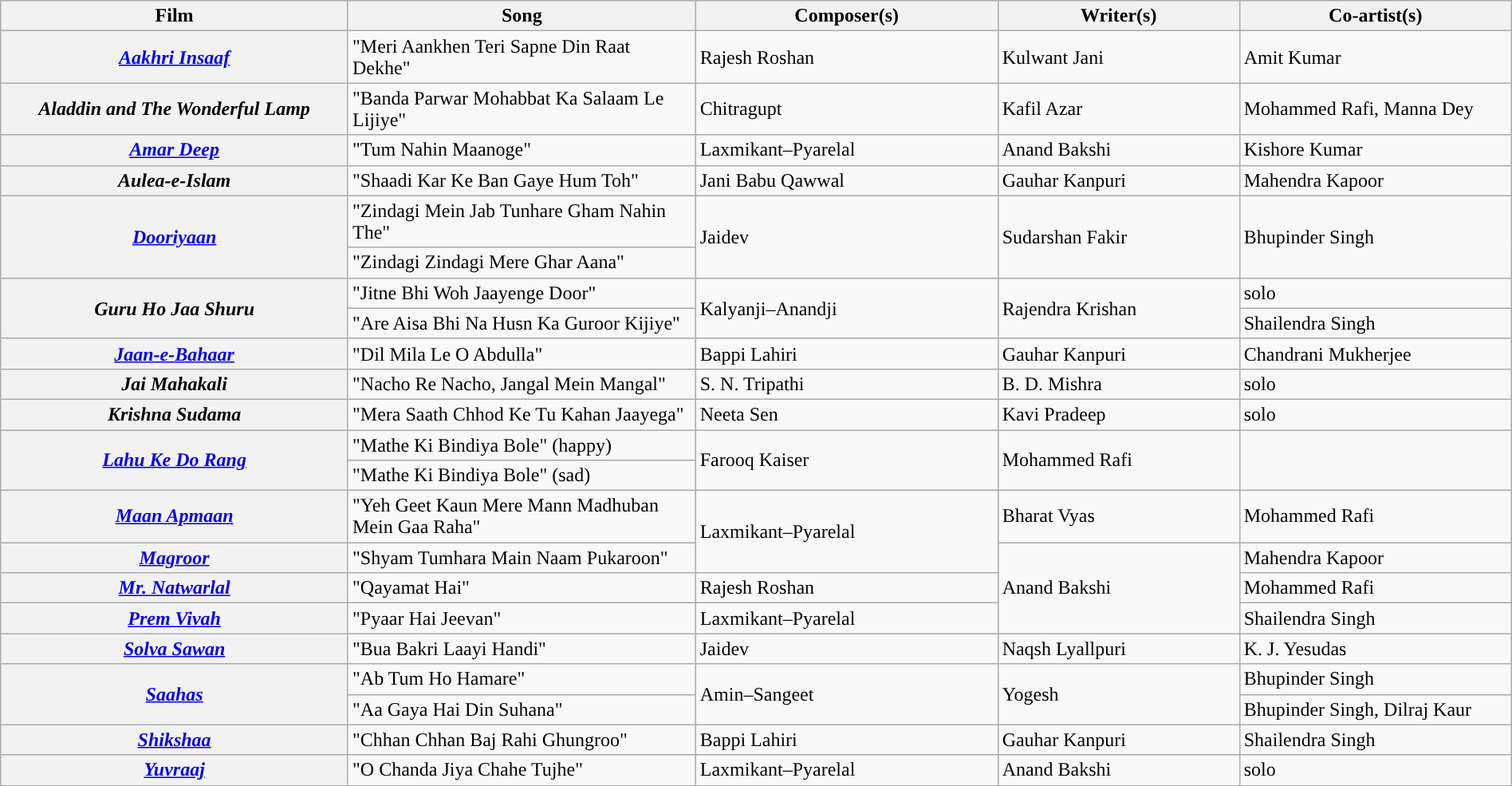<table class="wikitable plainrowheaders" style="width:100%; textcolor:#000">
<tr style="background:#b0e0e66;">
<th scope="col" style="width:23%;"><strong>Film</strong></th>
<th scope="col" style="width:23%;"><strong>Song</strong></th>
<th scope="col" style="width:20%;"><strong>Composer(s)</strong></th>
<th scope="col" style="width:16%;"><strong>Writer(s)</strong></th>
<th scope="col" style="width:18%;"><strong>Co-artist(s)</strong></th>
</tr>
<tr>
<th><em><a href='#'>Aakhri Insaaf</a></em></th>
<td>"Meri Aankhen Teri Sapne Din Raat Dekhe"</td>
<td>Rajesh Roshan</td>
<td>Kulwant Jani</td>
<td>Amit Kumar</td>
</tr>
<tr>
<th><em>Aladdin and The Wonderful Lamp</em></th>
<td>"Banda Parwar Mohabbat Ka Salaam Le Lijiye"</td>
<td>Chitragupt</td>
<td>Kafil Azar</td>
<td>Mohammed Rafi, Manna Dey</td>
</tr>
<tr>
<th><em><a href='#'>Amar Deep</a></em></th>
<td>"Tum Nahin Maanoge"</td>
<td>Laxmikant–Pyarelal</td>
<td>Anand Bakshi</td>
<td>Kishore Kumar</td>
</tr>
<tr>
<th><em>Aulea-e-Islam</em></th>
<td>"Shaadi Kar Ke Ban Gaye Hum Toh"</td>
<td>Jani Babu Qawwal</td>
<td>Gauhar Kanpuri</td>
<td>Mahendra Kapoor</td>
</tr>
<tr>
<th Rowspan=2><em><a href='#'>Dooriyaan</a></em></th>
<td>"Zindagi Mein Jab Tunhare Gham Nahin The"</td>
<td rowspan=2>Jaidev</td>
<td Rowspan=2>Sudarshan Fakir</td>
<td rowspan=2>Bhupinder Singh</td>
</tr>
<tr>
<td>"Zindagi Zindagi Mere Ghar Aana"</td>
</tr>
<tr>
<th Rowspan=2><em>Guru Ho Jaa Shuru</em></th>
<td>"Jitne Bhi Woh Jaayenge Door"</td>
<td rowspan=2>Kalyanji–Anandji</td>
<td rowspan=2>Rajendra Krishan</td>
<td>solo</td>
</tr>
<tr>
<td>"Are Aisa Bhi Na Husn Ka Guroor Kijiye"</td>
<td>Shailendra Singh</td>
</tr>
<tr>
<th><em><a href='#'>Jaan-e-Bahaar</a></em></th>
<td>"Dil Mila Le O Abdulla"</td>
<td>Bappi Lahiri</td>
<td>Gauhar Kanpuri</td>
<td>Chandrani Mukherjee</td>
</tr>
<tr>
<th><em>Jai Mahakali</em></th>
<td>"Nacho Re Nacho, Jangal Mein Mangal"</td>
<td>S. N. Tripathi</td>
<td>B. D. Mishra</td>
<td>solo</td>
</tr>
<tr>
<th><em>Krishna Sudama</em></th>
<td>"Mera Saath Chhod Ke Tu Kahan Jaayega"</td>
<td>Neeta Sen</td>
<td>Kavi Pradeep</td>
<td>solo</td>
</tr>
<tr>
<th rowspan=2><em><a href='#'>Lahu Ke Do Rang</a></em></th>
<td>"Mathe Ki Bindiya Bole" (happy)</td>
<td Rowspan=2>Farooq Kaiser</td>
<td rowspan=2>Mohammed Rafi</td>
</tr>
<tr>
<td>"Mathe Ki Bindiya Bole" (sad)</td>
</tr>
<tr>
<th><em><a href='#'>Maan Apmaan</a></em></th>
<td>"Yeh Geet Kaun Mere Mann Madhuban Mein Gaa Raha"</td>
<td rowspan=2>Laxmikant–Pyarelal</td>
<td>Bharat Vyas</td>
<td>Mohammed Rafi</td>
</tr>
<tr>
<th><em><a href='#'>Magroor</a></em></th>
<td>"Shyam Tumhara Main Naam Pukaroon"</td>
<td rowspan=3>Anand Bakshi</td>
<td>Mahendra Kapoor</td>
</tr>
<tr>
<th><em><a href='#'>Mr. Natwarlal</a></em></th>
<td>"Qayamat Hai"</td>
<td>Rajesh Roshan</td>
<td>Mohammed Rafi</td>
</tr>
<tr>
<th><em><a href='#'>Prem Vivah</a></em></th>
<td>"Pyaar Hai Jeevan"</td>
<td>Laxmikant–Pyarelal</td>
<td>Shailendra Singh</td>
</tr>
<tr>
<th><em><a href='#'>Solva Sawan</a></em></th>
<td>"Bua Bakri Laayi Handi"</td>
<td>Jaidev</td>
<td>Naqsh Lyallpuri</td>
<td>K. J. Yesudas</td>
</tr>
<tr>
<th Rowspan=2><em><a href='#'>Saahas</a></em></th>
<td>"Ab Tum Ho Hamare"</td>
<td rowspan=2>Amin–Sangeet</td>
<td Rowspan=2>Yogesh</td>
<td>Bhupinder Singh</td>
</tr>
<tr>
<td>"Aa Gaya Hai Din Suhana"</td>
<td>Bhupinder Singh, Dilraj Kaur</td>
</tr>
<tr>
<th><em><a href='#'>Shikshaa</a></em></th>
<td>"Chhan Chhan Baj Rahi Ghungroo"</td>
<td>Bappi Lahiri</td>
<td>Gauhar Kanpuri</td>
<td>Shailendra Singh</td>
</tr>
<tr>
<th><em><a href='#'>Yuvraaj</a></em></th>
<td>"O Chanda Jiya Chahe Tujhe"</td>
<td>Laxmikant–Pyarelal</td>
<td>Anand Bakshi</td>
<td>solo</td>
</tr>
<tr>
</tr>
</table>
